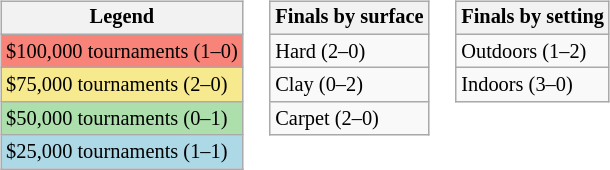<table>
<tr valign=top>
<td><br><table class="wikitable" style="font-size:85%;">
<tr>
<th>Legend</th>
</tr>
<tr style="background:#f88379;">
<td>$100,000 tournaments (1–0)</td>
</tr>
<tr style="background:#f7e98e;">
<td>$75,000 tournaments (2–0)</td>
</tr>
<tr style="background:#addfad;">
<td>$50,000 tournaments (0–1)</td>
</tr>
<tr style="background:lightblue;">
<td>$25,000 tournaments (1–1)</td>
</tr>
</table>
</td>
<td><br><table class="wikitable" style="font-size:85%;">
<tr>
<th>Finals by surface</th>
</tr>
<tr>
<td>Hard (2–0)</td>
</tr>
<tr>
<td>Clay (0–2)</td>
</tr>
<tr>
<td>Carpet (2–0)</td>
</tr>
</table>
</td>
<td><br><table class="wikitable" style="font-size:85%;">
<tr>
<th>Finals by setting</th>
</tr>
<tr>
<td>Outdoors (1–2)</td>
</tr>
<tr>
<td>Indoors (3–0)</td>
</tr>
</table>
</td>
</tr>
</table>
